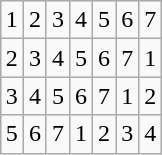<table class="wikitable" style="margin:1em auto;">
<tr>
<td>1</td>
<td>2</td>
<td>3</td>
<td>4</td>
<td>5</td>
<td>6</td>
<td>7</td>
</tr>
<tr>
<td>2</td>
<td>3</td>
<td>4</td>
<td>5</td>
<td>6</td>
<td>7</td>
<td>1</td>
</tr>
<tr>
<td>3</td>
<td>4</td>
<td>5</td>
<td>6</td>
<td>7</td>
<td>1</td>
<td>2</td>
</tr>
<tr>
<td>5</td>
<td>6</td>
<td>7</td>
<td>1</td>
<td>2</td>
<td>3</td>
<td>4</td>
</tr>
</table>
